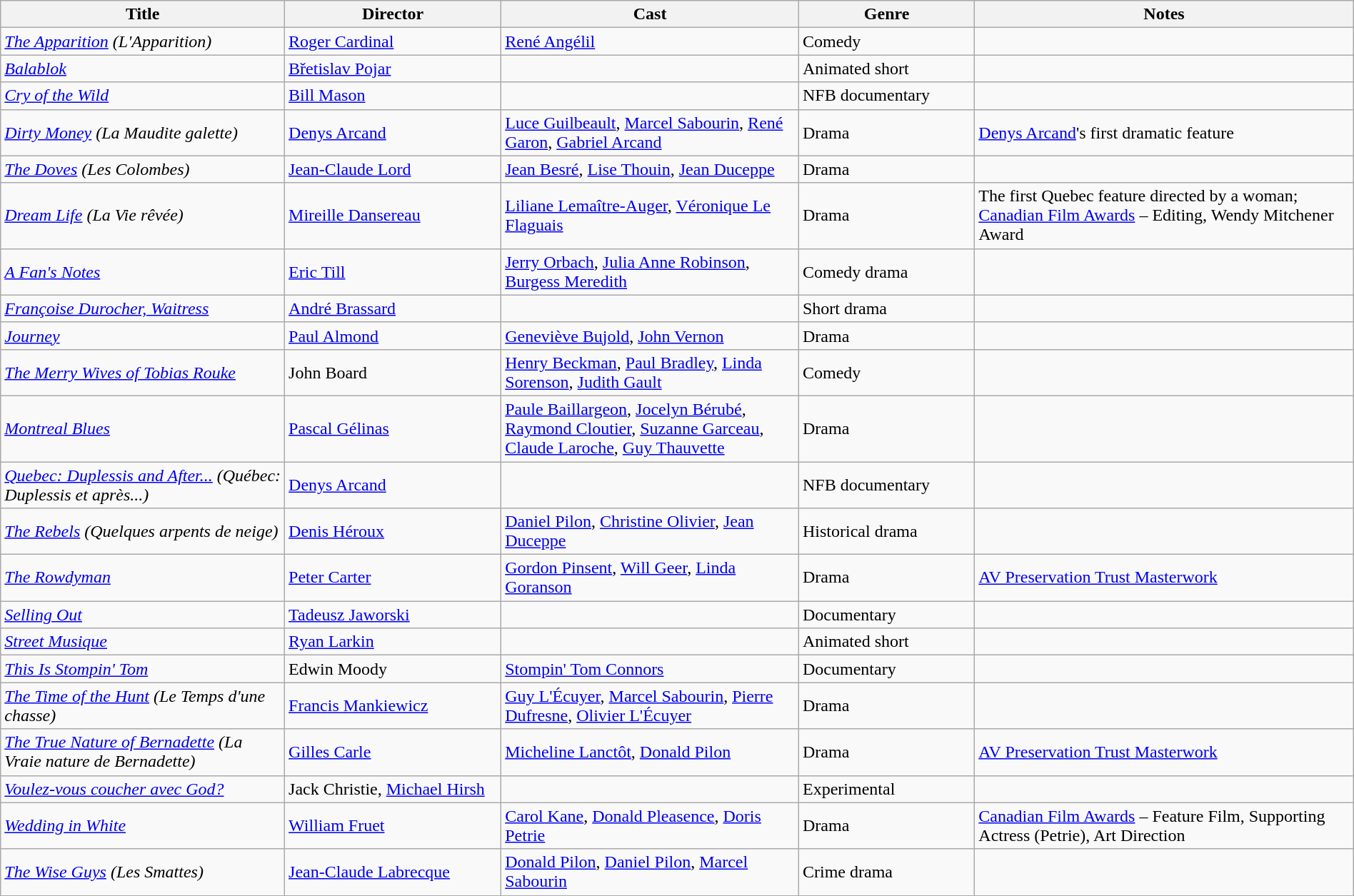<table class="wikitable" width= "100%">
<tr>
<th width=21%>Title</th>
<th width=16%>Director</th>
<th width=22%>Cast</th>
<th width=13%>Genre</th>
<th width=28%>Notes</th>
</tr>
<tr>
<td><em><a href='#'>The Apparition</a> (L'Apparition)</em></td>
<td><a href='#'>Roger Cardinal</a></td>
<td><a href='#'>René Angélil</a></td>
<td>Comedy</td>
<td></td>
</tr>
<tr>
<td><em><a href='#'>Balablok</a></em></td>
<td><a href='#'>Břetislav Pojar</a></td>
<td></td>
<td>Animated short</td>
<td></td>
</tr>
<tr>
<td><em><a href='#'>Cry of the Wild</a></em></td>
<td><a href='#'>Bill Mason</a></td>
<td></td>
<td>NFB documentary</td>
<td></td>
</tr>
<tr>
<td><em><a href='#'>Dirty Money</a> (La Maudite galette)</em></td>
<td><a href='#'>Denys Arcand</a></td>
<td><a href='#'>Luce Guilbeault</a>, <a href='#'>Marcel Sabourin</a>, <a href='#'>René Garon</a>, <a href='#'>Gabriel Arcand</a></td>
<td>Drama</td>
<td><a href='#'>Denys Arcand</a>'s first dramatic feature</td>
</tr>
<tr>
<td><em><a href='#'>The Doves</a> (Les Colombes)</em></td>
<td><a href='#'>Jean-Claude Lord</a></td>
<td><a href='#'>Jean Besré</a>, <a href='#'>Lise Thouin</a>, <a href='#'>Jean Duceppe</a></td>
<td>Drama</td>
<td></td>
</tr>
<tr>
<td><em><a href='#'>Dream Life</a> (La Vie rêvée)</em></td>
<td><a href='#'>Mireille Dansereau</a></td>
<td><a href='#'>Liliane Lemaître-Auger</a>, <a href='#'>Véronique Le Flaguais</a></td>
<td>Drama</td>
<td>The first Quebec feature directed by a woman; <a href='#'>Canadian Film Awards</a> – Editing, Wendy Mitchener Award</td>
</tr>
<tr>
<td><em><a href='#'>A Fan's Notes</a></em></td>
<td><a href='#'>Eric Till</a></td>
<td><a href='#'>Jerry Orbach</a>, <a href='#'>Julia Anne Robinson</a>, <a href='#'>Burgess Meredith</a></td>
<td>Comedy drama</td>
<td></td>
</tr>
<tr>
<td><em><a href='#'>Françoise Durocher, Waitress</a></em></td>
<td><a href='#'>André Brassard</a></td>
<td></td>
<td>Short drama</td>
<td></td>
</tr>
<tr>
<td><em><a href='#'>Journey</a></em></td>
<td><a href='#'>Paul Almond</a></td>
<td><a href='#'>Geneviève Bujold</a>, <a href='#'>John Vernon</a></td>
<td>Drama</td>
<td></td>
</tr>
<tr>
<td><em><a href='#'>The Merry Wives of Tobias Rouke</a></em></td>
<td>John Board</td>
<td><a href='#'>Henry Beckman</a>, <a href='#'>Paul Bradley</a>, <a href='#'>Linda Sorenson</a>, <a href='#'>Judith Gault</a></td>
<td>Comedy</td>
<td></td>
</tr>
<tr>
<td><em><a href='#'>Montreal Blues</a></em></td>
<td><a href='#'>Pascal Gélinas</a></td>
<td><a href='#'>Paule Baillargeon</a>, <a href='#'>Jocelyn Bérubé</a>, <a href='#'>Raymond Cloutier</a>, <a href='#'>Suzanne Garceau</a>, <a href='#'>Claude Laroche</a>, <a href='#'>Guy Thauvette</a></td>
<td>Drama</td>
<td></td>
</tr>
<tr>
<td><em><a href='#'>Quebec: Duplessis and After...</a> (Québec: Duplessis et après...)</em></td>
<td><a href='#'>Denys Arcand</a></td>
<td></td>
<td>NFB documentary</td>
<td></td>
</tr>
<tr>
<td><em><a href='#'>The Rebels</a> (Quelques arpents de neige)</em></td>
<td><a href='#'>Denis Héroux</a></td>
<td><a href='#'>Daniel Pilon</a>, <a href='#'>Christine Olivier</a>, <a href='#'>Jean Duceppe</a></td>
<td>Historical drama</td>
<td></td>
</tr>
<tr>
<td><em><a href='#'>The Rowdyman</a></em></td>
<td><a href='#'>Peter Carter</a></td>
<td><a href='#'>Gordon Pinsent</a>, <a href='#'>Will Geer</a>, <a href='#'>Linda Goranson</a></td>
<td>Drama</td>
<td><a href='#'>AV Preservation Trust Masterwork</a></td>
</tr>
<tr>
<td><em><a href='#'>Selling Out</a></em></td>
<td><a href='#'>Tadeusz Jaworski</a></td>
<td></td>
<td>Documentary</td>
<td></td>
</tr>
<tr>
<td><em><a href='#'>Street Musique</a></em></td>
<td><a href='#'>Ryan Larkin</a></td>
<td></td>
<td>Animated short</td>
<td></td>
</tr>
<tr>
<td><em><a href='#'>This Is Stompin' Tom</a></em></td>
<td>Edwin Moody</td>
<td><a href='#'>Stompin' Tom Connors</a></td>
<td>Documentary</td>
<td></td>
</tr>
<tr>
<td><em><a href='#'>The Time of the Hunt</a> (Le Temps d'une chasse)</em></td>
<td><a href='#'>Francis Mankiewicz</a></td>
<td><a href='#'>Guy L'Écuyer</a>, <a href='#'>Marcel Sabourin</a>, <a href='#'>Pierre Dufresne</a>, <a href='#'>Olivier L'Écuyer</a></td>
<td>Drama</td>
<td></td>
</tr>
<tr>
<td><em><a href='#'>The True Nature of Bernadette</a> (La Vraie nature de Bernadette)</em></td>
<td><a href='#'>Gilles Carle</a></td>
<td><a href='#'>Micheline Lanctôt</a>, <a href='#'>Donald Pilon</a></td>
<td>Drama</td>
<td><a href='#'>AV Preservation Trust Masterwork</a></td>
</tr>
<tr>
<td><em><a href='#'>Voulez-vous coucher avec God?</a></em></td>
<td>Jack Christie, <a href='#'>Michael Hirsh</a></td>
<td></td>
<td>Experimental</td>
<td></td>
</tr>
<tr>
<td><em><a href='#'>Wedding in White</a></em></td>
<td><a href='#'>William Fruet</a></td>
<td><a href='#'>Carol Kane</a>, <a href='#'>Donald Pleasence</a>, <a href='#'>Doris Petrie</a></td>
<td>Drama</td>
<td><a href='#'>Canadian Film Awards</a> – Feature Film, Supporting Actress (Petrie), Art Direction</td>
</tr>
<tr>
<td><em><a href='#'>The Wise Guys</a> (Les Smattes)</em></td>
<td><a href='#'>Jean-Claude Labrecque</a></td>
<td><a href='#'>Donald Pilon</a>, <a href='#'>Daniel Pilon</a>, <a href='#'>Marcel Sabourin</a></td>
<td>Crime drama</td>
<td></td>
</tr>
</table>
